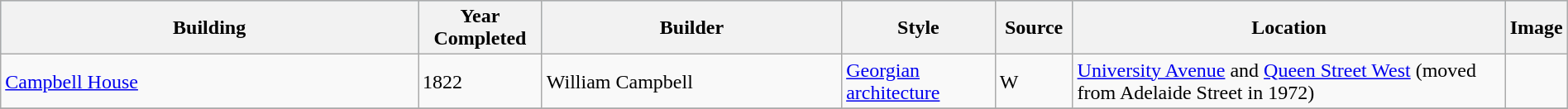<table class="wikitable" style="margin:1em auto;">
<tr style="background:lightblue;">
<th width=28%>Building</th>
<th width=8%>Year Completed</th>
<th width=20%>Builder</th>
<th width=10%>Style</th>
<th width=5%>Source</th>
<th width=32%>Location</th>
<th width=7%>Image</th>
</tr>
<tr>
<td><a href='#'>Campbell House</a></td>
<td>1822</td>
<td>William Campbell</td>
<td><a href='#'>Georgian architecture</a></td>
<td>W</td>
<td><a href='#'>University Avenue</a> and <a href='#'>Queen Street West</a> (moved from Adelaide Street in 1972)</td>
<td></td>
</tr>
<tr>
</tr>
</table>
